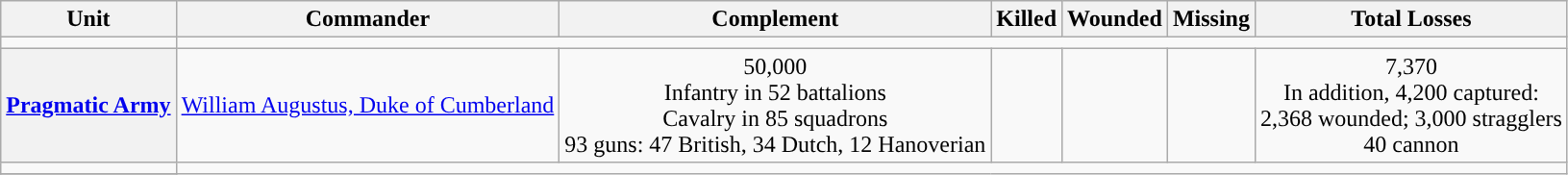<table class="wikitable">
<tr>
<th>Unit</th>
<th>Commander</th>
<th>Complement</th>
<th>Killed</th>
<th>Wounded</th>
<th>Missing</th>
<th>Total Losses</th>
</tr>
<tr>
<td align="center"></td>
</tr>
<tr>
<th colspan="1" bgcolor="#f9f9f9;"><a href='#'>Pragmatic Army</a></th>
<td align="center"><a href='#'>William Augustus, Duke of Cumberland</a></td>
<td align="center">50,000<br> Infantry in 52 battalions<br>Cavalry in 85 squadrons<br>93 guns: 47 British, 34 Dutch, 12 Hanoverian</td>
<td align="center"></td>
<td align="center"></td>
<td align="center"></td>
<td align="center">7,370<br>In addition, 4,200 captured:<br>2,368 wounded; 3,000 stragglers<br>40 cannon</td>
</tr>
<tr>
<td align="center"></td>
</tr>
<tr>
</tr>
</table>
